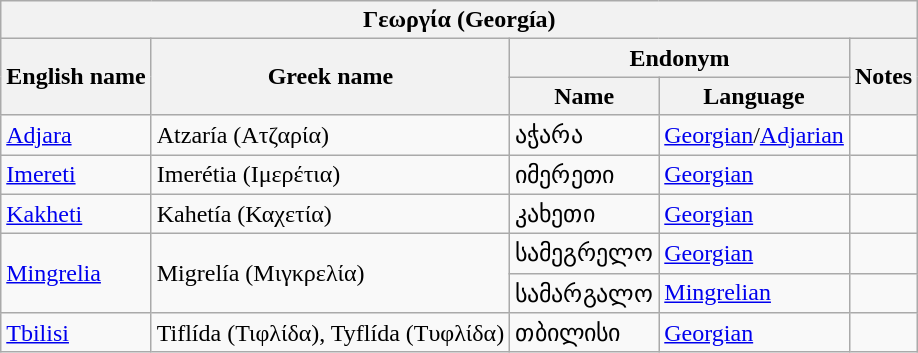<table class="wikitable sortable">
<tr>
<th colspan="5"> Γεωργία (<strong>Georgía</strong>)</th>
</tr>
<tr>
<th rowspan="2">English name</th>
<th rowspan="2">Greek name</th>
<th colspan="2">Endonym</th>
<th rowspan="2">Notes</th>
</tr>
<tr>
<th>Name</th>
<th>Language</th>
</tr>
<tr>
<td><a href='#'>Adjara</a></td>
<td>Atzaría (Ατζαρία)</td>
<td>აჭარა</td>
<td><a href='#'>Georgian</a>/<a href='#'>Adjarian</a></td>
<td></td>
</tr>
<tr>
<td><a href='#'>Imereti</a></td>
<td>Imerétia (Ιμερέτια)</td>
<td>იმერეთი</td>
<td><a href='#'>Georgian</a></td>
<td></td>
</tr>
<tr>
<td><a href='#'>Kakheti</a></td>
<td>Kahetía (Καχετία)</td>
<td>კახეთი</td>
<td><a href='#'>Georgian</a></td>
<td></td>
</tr>
<tr>
<td rowspan="2"><a href='#'>Mingrelia</a></td>
<td rowspan="2">Migrelía (Μιγκρελία)</td>
<td>სამეგრელო</td>
<td><a href='#'>Georgian</a></td>
<td></td>
</tr>
<tr>
<td>სამარგალო</td>
<td><a href='#'>Mingrelian</a></td>
<td></td>
</tr>
<tr>
<td><a href='#'>Tbilisi</a></td>
<td>Tiflída (Τιφλίδα), Tyflída (Τυφλίδα)</td>
<td>თბილისი</td>
<td><a href='#'>Georgian</a></td>
<td></td>
</tr>
</table>
